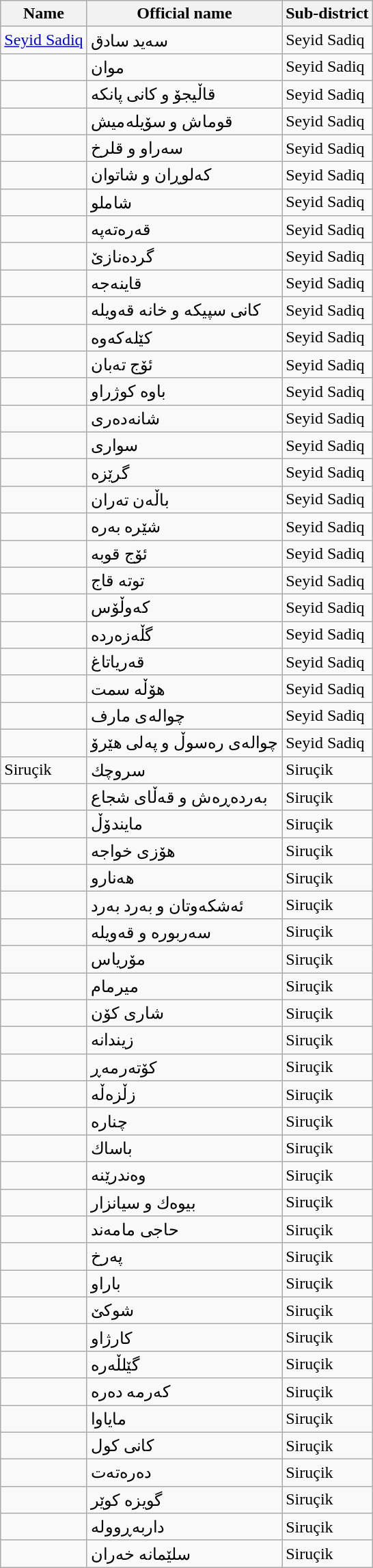<table class="wikitable">
<tr>
<th>Name</th>
<th>Official name</th>
<th>Sub-district</th>
</tr>
<tr>
<td><a href='#'>Seyid Sadiq</a></td>
<td>سه‌يد سادق</td>
<td>Seyid Sadiq</td>
</tr>
<tr>
<td></td>
<td>موان</td>
<td>Seyid Sadiq</td>
</tr>
<tr>
<td></td>
<td>قاڵيجۆ و كانى پانكه‌</td>
<td>Seyid Sadiq</td>
</tr>
<tr>
<td></td>
<td>قوماش و سۆيله‌ميش</td>
<td>Seyid Sadiq</td>
</tr>
<tr>
<td></td>
<td>سه‌راو و قلرخ</td>
<td>Seyid Sadiq</td>
</tr>
<tr>
<td></td>
<td>كه‌لوڕان و شاتوان</td>
<td>Seyid Sadiq</td>
</tr>
<tr>
<td></td>
<td>شاملو</td>
<td>Seyid Sadiq</td>
</tr>
<tr>
<td></td>
<td>قه‌ره‌ته‌په‌</td>
<td>Seyid Sadiq</td>
</tr>
<tr>
<td></td>
<td>گرده‌نازێ</td>
<td>Seyid Sadiq</td>
</tr>
<tr>
<td></td>
<td>قاينه‌جه‌</td>
<td>Seyid Sadiq</td>
</tr>
<tr>
<td></td>
<td>كانى سپيكه‌ و خانه‌ قه‌ويله‌</td>
<td>Seyid Sadiq</td>
</tr>
<tr>
<td></td>
<td>كێله‌كه‌وه‌</td>
<td>Seyid Sadiq</td>
</tr>
<tr>
<td></td>
<td>ئۆج ته‌بان</td>
<td>Seyid Sadiq</td>
</tr>
<tr>
<td></td>
<td>باوه‌ كوژراو</td>
<td>Seyid Sadiq</td>
</tr>
<tr>
<td></td>
<td>شانه‌ده‌رى</td>
<td>Seyid Sadiq</td>
</tr>
<tr>
<td></td>
<td>سوارى</td>
<td>Seyid Sadiq</td>
</tr>
<tr>
<td></td>
<td>گرێزه‌</td>
<td>Seyid Sadiq</td>
</tr>
<tr>
<td></td>
<td>باڵه‌ن ته‌ران</td>
<td>Seyid Sadiq</td>
</tr>
<tr>
<td></td>
<td>شێره‌ به‌ره‌</td>
<td>Seyid Sadiq</td>
</tr>
<tr>
<td></td>
<td>ئۆج قوبه‌</td>
<td>Seyid Sadiq</td>
</tr>
<tr>
<td></td>
<td>توته‌ قاج</td>
<td>Seyid Sadiq</td>
</tr>
<tr>
<td></td>
<td>كه‌وڵۆس</td>
<td>Seyid Sadiq</td>
</tr>
<tr>
<td></td>
<td>گڵه‌زه‌رده‌</td>
<td>Seyid Sadiq</td>
</tr>
<tr>
<td></td>
<td>قه‌رياتاغ</td>
<td>Seyid Sadiq</td>
</tr>
<tr>
<td></td>
<td>هۆڵه‌ سمت</td>
<td>Seyid Sadiq</td>
</tr>
<tr>
<td></td>
<td>چواله‌ى مارف</td>
<td>Seyid Sadiq</td>
</tr>
<tr>
<td></td>
<td>چواله‌ى ره‌سوڵ و په‌لى هێرۆ</td>
<td>Seyid Sadiq</td>
</tr>
<tr>
<td>Siruçik</td>
<td>سروچك</td>
<td>Siruçik</td>
</tr>
<tr>
<td></td>
<td>به‌رده‌ڕه‌ش و قه‌ڵاى شجاع</td>
<td>Siruçik</td>
</tr>
<tr>
<td></td>
<td>مايندۆڵ</td>
<td>Siruçik</td>
</tr>
<tr>
<td></td>
<td>هۆزى خواجه‌</td>
<td>Siruçik</td>
</tr>
<tr>
<td></td>
<td>هه‌نارو</td>
<td>Siruçik</td>
</tr>
<tr>
<td></td>
<td>ئه‌شكه‌وتان و به‌رد به‌رد</td>
<td>Siruçik</td>
</tr>
<tr>
<td></td>
<td>سه‌ربوره‌ و قه‌ويله‌</td>
<td>Siruçik</td>
</tr>
<tr>
<td></td>
<td>مۆرياس</td>
<td>Siruçik</td>
</tr>
<tr>
<td></td>
<td>ميرمام</td>
<td>Siruçik</td>
</tr>
<tr>
<td></td>
<td>شارى كۆن</td>
<td>Siruçik</td>
</tr>
<tr>
<td></td>
<td>زيندانه‌</td>
<td>Siruçik</td>
</tr>
<tr>
<td></td>
<td>كۆته‌رمه‌ڕ</td>
<td>Siruçik</td>
</tr>
<tr>
<td></td>
<td>زڵزه‌ڵه‌</td>
<td>Siruçik</td>
</tr>
<tr>
<td></td>
<td>چناره‌</td>
<td>Siruçik</td>
</tr>
<tr>
<td></td>
<td>باساك</td>
<td>Siruçik</td>
</tr>
<tr>
<td></td>
<td>وه‌ندرێنه‌</td>
<td>Siruçik</td>
</tr>
<tr>
<td></td>
<td>بيوه‌ك و سيانزار</td>
<td>Siruçik</td>
</tr>
<tr>
<td></td>
<td>حاجى مامه‌ند</td>
<td>Siruçik</td>
</tr>
<tr>
<td></td>
<td>په‌رخ</td>
<td>Siruçik</td>
</tr>
<tr>
<td></td>
<td>باراو</td>
<td>Siruçik</td>
</tr>
<tr>
<td></td>
<td>شوكێ</td>
<td>Siruçik</td>
</tr>
<tr>
<td></td>
<td>كارژاو</td>
<td>Siruçik</td>
</tr>
<tr>
<td></td>
<td>گێلڵه‌ره‌</td>
<td>Siruçik</td>
</tr>
<tr>
<td></td>
<td>كه‌رمه‌ ده‌ره‌</td>
<td>Siruçik</td>
</tr>
<tr>
<td></td>
<td>ماياوا</td>
<td>Siruçik</td>
</tr>
<tr>
<td></td>
<td>كانى كول</td>
<td>Siruçik</td>
</tr>
<tr>
<td></td>
<td>ده‌ره‌ته‌ت</td>
<td>Siruçik</td>
</tr>
<tr>
<td></td>
<td>گويزه‌ كوێر</td>
<td>Siruçik</td>
</tr>
<tr>
<td></td>
<td>داربه‌ڕووله‌</td>
<td>Siruçik</td>
</tr>
<tr>
<td></td>
<td>سلێمانه‌ خه‌ران</td>
<td>Siruçik</td>
</tr>
</table>
